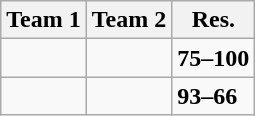<table class="wikitable">
<tr>
<th><strong>Team 1</strong></th>
<th><strong>Team 2</strong></th>
<th><strong>Res.</strong></th>
</tr>
<tr>
<td></td>
<td></td>
<td><strong>75–100</strong></td>
</tr>
<tr>
<td></td>
<td></td>
<td><strong>93–66</strong></td>
</tr>
</table>
